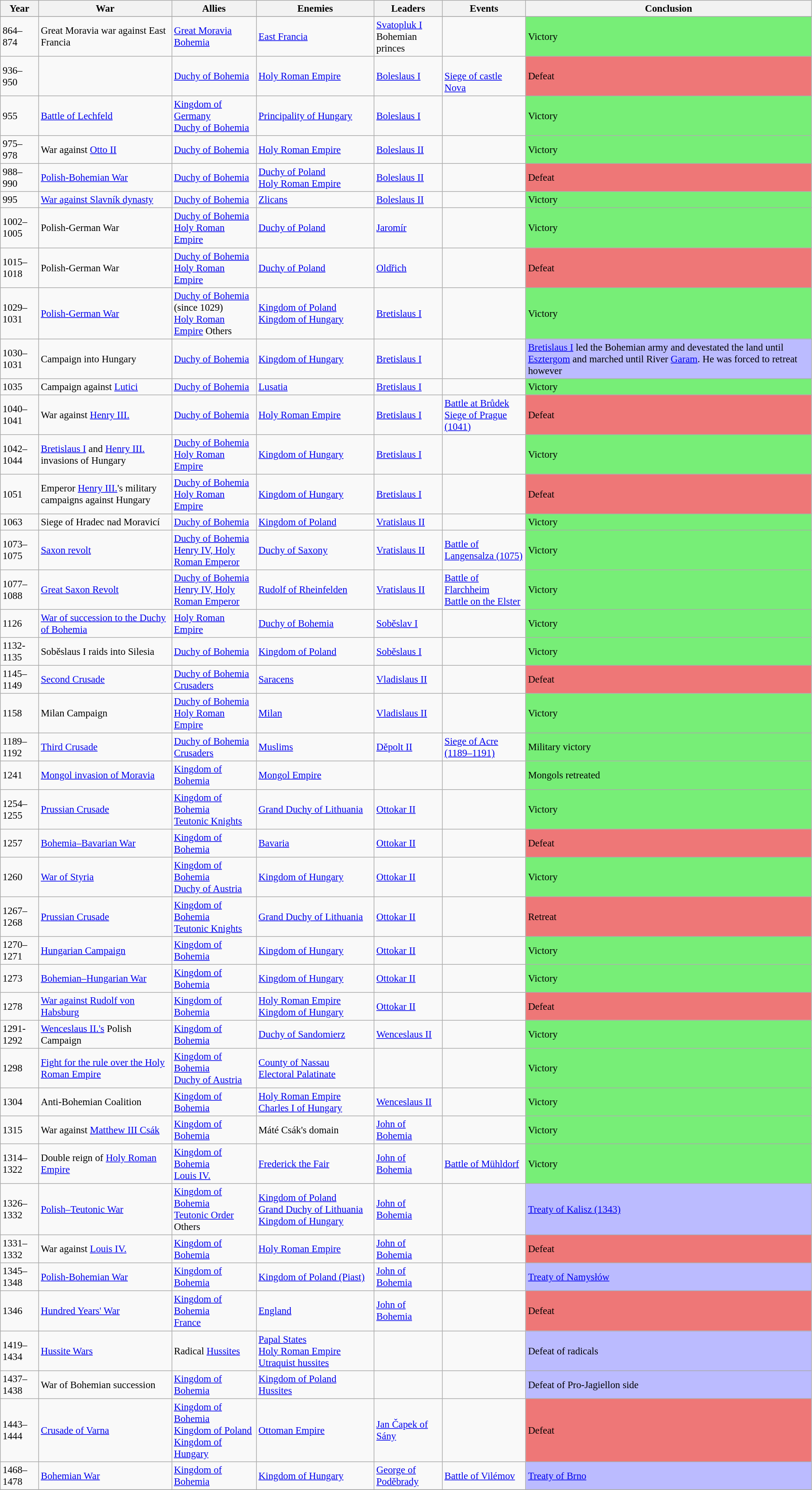<table class="wikitable" style="font-size:95%;">
<tr>
<th>Year</th>
<th>War</th>
<th>Allies</th>
<th>Enemies</th>
<th>Leaders</th>
<th>Events</th>
<th>Conclusion</th>
</tr>
<tr>
</tr>
<tr>
<td>864–874</td>
<td>Great Moravia war against East Francia</td>
<td><a href='#'>Great Moravia</a><br><a href='#'>Bohemia</a></td>
<td><a href='#'>East Francia</a></td>
<td><a href='#'>Svatopluk I</a><br>Bohemian princes</td>
<td></td>
<td style="background-color:#77EE77">Victory</td>
</tr>
<tr>
<td>936–950</td>
<td></td>
<td><a href='#'>Duchy of Bohemia</a></td>
<td><a href='#'>Holy Roman Empire</a></td>
<td><a href='#'>Boleslaus I</a></td>
<td><br><a href='#'>Siege of castle Nova</a></td>
<td style="background-color:#EE7777">Defeat</td>
</tr>
<tr>
<td>955</td>
<td><a href='#'>Battle of Lechfeld</a></td>
<td><a href='#'>Kingdom of Germany</a><br><a href='#'>Duchy of Bohemia</a></td>
<td><a href='#'>Principality of Hungary</a></td>
<td><a href='#'>Boleslaus I</a></td>
<td></td>
<td style="background:#77EE77">Victory</td>
</tr>
<tr>
<td>975–978</td>
<td>War against <a href='#'>Otto II</a></td>
<td><a href='#'>Duchy of Bohemia</a></td>
<td><a href='#'>Holy Roman Empire</a></td>
<td><a href='#'>Boleslaus II</a></td>
<td></td>
<td style="background-color:#77EE77">Victory</td>
</tr>
<tr>
<td>988–990</td>
<td><a href='#'>Polish-Bohemian War</a></td>
<td><a href='#'>Duchy of Bohemia</a></td>
<td><a href='#'>Duchy of Poland</a><br><a href='#'>Holy Roman Empire</a></td>
<td><a href='#'>Boleslaus II</a></td>
<td></td>
<td style="background-color:#EE7777">Defeat</td>
</tr>
<tr>
<td>995</td>
<td><a href='#'>War against Slavník dynasty</a></td>
<td><a href='#'>Duchy of Bohemia</a></td>
<td><a href='#'>Zlicans</a></td>
<td><a href='#'>Boleslaus II</a></td>
<td></td>
<td style="background-color:#77EE77">Victory</td>
</tr>
<tr>
<td>1002–1005</td>
<td>Polish-German War</td>
<td><a href='#'>Duchy of Bohemia</a><br><a href='#'>Holy Roman Empire</a></td>
<td><a href='#'>Duchy of Poland</a></td>
<td><a href='#'>Jaromír</a></td>
<td></td>
<td style="background-color:#77EE77">Victory</td>
</tr>
<tr>
<td>1015–1018</td>
<td>Polish-German War</td>
<td><a href='#'>Duchy of Bohemia</a><br><a href='#'>Holy Roman Empire</a></td>
<td><a href='#'>Duchy of Poland</a></td>
<td><a href='#'>Oldřich</a></td>
<td></td>
<td style="background-color:#EE7777">Defeat</td>
</tr>
<tr>
<td>1029–1031</td>
<td><a href='#'>Polish-German War</a></td>
<td><a href='#'>Duchy of Bohemia</a> (since 1029)<br><a href='#'>Holy Roman Empire</a>
Others</td>
<td><a href='#'>Kingdom of Poland</a><br><a href='#'>Kingdom of Hungary</a></td>
<td><a href='#'>Bretislaus I</a></td>
<td></td>
<td style="background-color:#77EE77">Victory</td>
</tr>
<tr>
<td>1030–1031</td>
<td>Campaign into Hungary</td>
<td><a href='#'>Duchy of Bohemia</a></td>
<td><a href='#'>Kingdom of Hungary</a></td>
<td><a href='#'>Bretislaus I</a></td>
<td></td>
<td style="background-color:#BBF"><a href='#'>Bretislaus I</a> led the Bohemian army and devestated the land until <a href='#'>Esztergom</a> and marched until River <a href='#'>Garam</a>. He was forced to retreat however</td>
</tr>
<tr>
<td>1035</td>
<td>Campaign against <a href='#'>Lutici</a></td>
<td><a href='#'>Duchy of Bohemia</a></td>
<td><a href='#'>Lusatia</a></td>
<td><a href='#'>Bretislaus I</a></td>
<td></td>
<td style="background-color:#77EE77">Victory</td>
</tr>
<tr>
<td>1040–1041</td>
<td>War against <a href='#'>Henry III.</a></td>
<td><a href='#'>Duchy of Bohemia</a></td>
<td><a href='#'>Holy Roman Empire</a></td>
<td><a href='#'>Bretislaus I</a></td>
<td><a href='#'>Battle at Brůdek</a><br><a href='#'>Siege of Prague (1041)</a></td>
<td style="background-color:#EE7777">Defeat</td>
</tr>
<tr>
<td>1042–1044</td>
<td><a href='#'>Bretislaus I</a> and <a href='#'>Henry III.</a> invasions of Hungary</td>
<td><a href='#'>Duchy of Bohemia</a><br><a href='#'>Holy Roman Empire</a></td>
<td><a href='#'>Kingdom of Hungary</a></td>
<td><a href='#'>Bretislaus I</a></td>
<td></td>
<td style="background-color:#77EE77">Victory</td>
</tr>
<tr>
<td>1051</td>
<td>Emperor <a href='#'>Henry III.</a>'s military campaigns against Hungary</td>
<td><a href='#'>Duchy of Bohemia</a><br><a href='#'>Holy Roman Empire</a></td>
<td><a href='#'>Kingdom of Hungary</a></td>
<td><a href='#'>Bretislaus I</a></td>
<td></td>
<td style="background-color:#EE7777">Defeat</td>
</tr>
<tr>
<td>1063</td>
<td>Siege of Hradec nad Moravicí</td>
<td><a href='#'>Duchy of Bohemia</a></td>
<td><a href='#'>Kingdom of Poland</a></td>
<td><a href='#'>Vratislaus II</a></td>
<td></td>
<td style="background-color:#77EE77">Victory</td>
</tr>
<tr>
<td>1073–1075</td>
<td><a href='#'>Saxon revolt</a></td>
<td><a href='#'>Duchy of Bohemia</a><br><a href='#'>Henry IV, Holy Roman Emperor</a></td>
<td><a href='#'>Duchy of Saxony</a></td>
<td><a href='#'>Vratislaus II</a></td>
<td><a href='#'>Battle of Langensalza (1075)</a></td>
<td style="background-color:#77EE77">Victory</td>
</tr>
<tr>
<td>1077–1088</td>
<td><a href='#'>Great Saxon Revolt</a></td>
<td><a href='#'>Duchy of Bohemia</a><br><a href='#'>Henry IV, Holy Roman Emperor</a></td>
<td><a href='#'>Rudolf of Rheinfelden</a></td>
<td><a href='#'>Vratislaus II</a></td>
<td><a href='#'>Battle of Flarchheim</a><br><a href='#'>Battle on the Elster</a></td>
<td style="background-color:#77EE77">Victory</td>
</tr>
<tr>
<td>1126</td>
<td><a href='#'>War of succession to the Duchy of Bohemia</a></td>
<td><a href='#'>Holy Roman Empire</a></td>
<td><a href='#'>Duchy of Bohemia</a></td>
<td><a href='#'>Soběslav I</a></td>
<td></td>
<td style="background-color:#77EE77">Victory</td>
</tr>
<tr>
<td>1132-1135</td>
<td>Soběslaus I raids into Silesia</td>
<td><a href='#'>Duchy of Bohemia</a></td>
<td><a href='#'>Kingdom of Poland</a></td>
<td><a href='#'>Soběslaus I</a></td>
<td></td>
<td style="background-color:#77EE77">Victory</td>
</tr>
<tr>
<td>1145–1149</td>
<td><a href='#'>Second Crusade</a></td>
<td><a href='#'>Duchy of Bohemia</a><br><a href='#'>Crusaders</a></td>
<td><a href='#'>Saracens</a></td>
<td><a href='#'>Vladislaus II</a></td>
<td></td>
<td style="background-color:#EE7777">Defeat</td>
</tr>
<tr>
<td>1158</td>
<td>Milan Campaign</td>
<td><a href='#'>Duchy of Bohemia</a><br><a href='#'>Holy Roman Empire</a></td>
<td><a href='#'>Milan</a></td>
<td><a href='#'>Vladislaus II</a></td>
<td></td>
<td style="background-color:#77EE77">Victory</td>
</tr>
<tr>
<td>1189–1192</td>
<td><a href='#'>Third Crusade</a></td>
<td><a href='#'>Duchy of Bohemia</a><br><a href='#'>Crusaders</a></td>
<td><a href='#'>Muslims</a></td>
<td><a href='#'>Děpolt II</a></td>
<td><a href='#'>Siege of Acre (1189–1191)</a></td>
<td style="background-color:#77EE77">Military victory</td>
</tr>
<tr>
<td>1241</td>
<td><a href='#'>Mongol invasion of Moravia</a></td>
<td><a href='#'>Kingdom of Bohemia</a></td>
<td><a href='#'>Mongol Empire</a></td>
<td></td>
<td></td>
<td style="background-color:#77EE77">Mongols retreated</td>
</tr>
<tr>
<td>1254–1255</td>
<td><a href='#'>Prussian Crusade</a></td>
<td><a href='#'>Kingdom of Bohemia</a><br><a href='#'>Teutonic Knights</a></td>
<td><a href='#'>Grand Duchy of Lithuania</a></td>
<td><a href='#'>Ottokar II</a></td>
<td></td>
<td style="background-color:#77EE77">Victory</td>
</tr>
<tr>
<td>1257</td>
<td><a href='#'>Bohemia–Bavarian War</a></td>
<td><a href='#'>Kingdom of Bohemia</a></td>
<td><a href='#'>Bavaria</a></td>
<td><a href='#'>Ottokar II</a></td>
<td></td>
<td style="background-color:#EE7777">Defeat</td>
</tr>
<tr>
<td>1260</td>
<td><a href='#'>War of Styria</a></td>
<td><a href='#'>Kingdom of Bohemia</a><br><a href='#'>Duchy of Austria</a></td>
<td><a href='#'>Kingdom of Hungary</a></td>
<td><a href='#'>Ottokar II</a></td>
<td></td>
<td style="background-color:#77EE77">Victory</td>
</tr>
<tr>
<td>1267–1268</td>
<td><a href='#'>Prussian Crusade</a></td>
<td><a href='#'>Kingdom of Bohemia</a><br><a href='#'>Teutonic Knights</a></td>
<td><a href='#'>Grand Duchy of Lithuania</a></td>
<td><a href='#'>Ottokar II</a></td>
<td></td>
<td style="background-color:#EE7777">Retreat</td>
</tr>
<tr>
<td>1270–1271</td>
<td><a href='#'>Hungarian Campaign</a></td>
<td><a href='#'>Kingdom of Bohemia</a></td>
<td><a href='#'>Kingdom of Hungary</a></td>
<td><a href='#'>Ottokar II</a></td>
<td></td>
<td style="background-color:#77EE77">Victory</td>
</tr>
<tr>
<td>1273</td>
<td><a href='#'>Bohemian–Hungarian War</a></td>
<td><a href='#'>Kingdom of Bohemia</a></td>
<td><a href='#'>Kingdom of Hungary</a></td>
<td><a href='#'>Ottokar II</a></td>
<td></td>
<td style="background-color:#77EE77">Victory</td>
</tr>
<tr>
<td>1278</td>
<td><a href='#'>War against Rudolf von Habsburg</a></td>
<td><a href='#'>Kingdom of Bohemia</a></td>
<td><a href='#'>Holy Roman Empire</a><br><a href='#'>Kingdom of Hungary</a></td>
<td><a href='#'>Ottokar II</a></td>
<td></td>
<td style="background-color:#EE7777">Defeat</td>
</tr>
<tr>
<td>1291-1292</td>
<td><a href='#'>Wenceslaus II.'s</a> Polish Campaign</td>
<td><a href='#'>Kingdom of Bohemia</a></td>
<td><a href='#'>Duchy of Sandomierz</a></td>
<td><a href='#'>Wenceslaus II</a></td>
<td></td>
<td style="background-color:#77EE77">Victory</td>
</tr>
<tr>
<td>1298</td>
<td><a href='#'>Fight for the rule over the Holy Roman Empire</a></td>
<td><a href='#'>Kingdom of Bohemia</a><br><a href='#'>Duchy of Austria</a></td>
<td><a href='#'>County of Nassau</a><br><a href='#'>Electoral Palatinate</a></td>
<td></td>
<td></td>
<td style="background-color:#77EE77">Victory</td>
</tr>
<tr>
<td>1304</td>
<td>Anti-Bohemian Coalition</td>
<td><a href='#'>Kingdom of Bohemia</a></td>
<td><a href='#'>Holy Roman Empire</a><br><a href='#'>Charles I of Hungary</a></td>
<td><a href='#'>Wenceslaus II</a></td>
<td></td>
<td style="background-color:#77EE77">Victory</td>
</tr>
<tr>
<td>1315</td>
<td>War against <a href='#'>Matthew III Csák</a></td>
<td><a href='#'>Kingdom of Bohemia</a></td>
<td>Máté Csák's domain</td>
<td><a href='#'>John of Bohemia</a></td>
<td></td>
<td style="background-color:#77EE77">Victory</td>
</tr>
<tr>
<td>1314–1322</td>
<td>Double reign of <a href='#'>Holy Roman Empire</a></td>
<td><a href='#'>Kingdom of Bohemia</a><br><a href='#'>Louis IV.</a></td>
<td><a href='#'>Frederick the Fair</a></td>
<td><a href='#'>John of Bohemia</a></td>
<td><a href='#'>Battle of Mühldorf</a></td>
<td style="background-color:#77EE77">Victory</td>
</tr>
<tr>
<td>1326–1332</td>
<td><a href='#'>Polish–Teutonic War</a></td>
<td><a href='#'>Kingdom of Bohemia</a><br><a href='#'>Teutonic Order</a>
Others</td>
<td><a href='#'>Kingdom of Poland</a><br><a href='#'>Grand Duchy of Lithuania</a>
<a href='#'>Kingdom of Hungary</a></td>
<td><a href='#'>John of Bohemia</a></td>
<td></td>
<td style="background-color:#BBF"><a href='#'>Treaty of Kalisz (1343)</a></td>
</tr>
<tr>
<td>1331–1332</td>
<td>War against <a href='#'>Louis IV.</a></td>
<td><a href='#'>Kingdom of Bohemia</a></td>
<td><a href='#'>Holy Roman Empire</a></td>
<td><a href='#'>John of Bohemia</a></td>
<td></td>
<td style="background-color:#EE7777">Defeat</td>
</tr>
<tr>
<td>1345–1348</td>
<td><a href='#'>Polish-Bohemian War</a></td>
<td><a href='#'>Kingdom of Bohemia</a></td>
<td><a href='#'>Kingdom of Poland (Piast)</a></td>
<td><a href='#'>John of Bohemia</a></td>
<td></td>
<td style="background-color:#BBF"><a href='#'>Treaty of Namysłów</a></td>
</tr>
<tr>
<td>1346</td>
<td><a href='#'>Hundred Years' War</a></td>
<td><a href='#'>Kingdom of Bohemia</a><br><a href='#'>France</a></td>
<td><a href='#'>England</a></td>
<td><a href='#'>John of Bohemia</a></td>
<td></td>
<td style="background-color:#EE7777">Defeat</td>
</tr>
<tr>
<td>1419–1434</td>
<td><a href='#'>Hussite Wars</a></td>
<td>Radical <a href='#'>Hussites</a></td>
<td><a href='#'>Papal States</a><br><a href='#'>Holy Roman Empire</a><br><a href='#'>Utraquist hussites</a></td>
<td></td>
<td></td>
<td style="background:#BBF">Defeat of radicals</td>
</tr>
<tr>
<td>1437–1438</td>
<td>War of Bohemian succession</td>
<td><a href='#'>Kingdom of Bohemia</a></td>
<td><a href='#'>Kingdom of Poland</a><br><a href='#'>Hussites</a></td>
<td></td>
<td></td>
<td style="background-color: #BBF">Defeat of Pro-Jagiellon side</td>
</tr>
<tr>
<td>1443–1444</td>
<td><a href='#'>Crusade of Varna</a></td>
<td><a href='#'>Kingdom of Bohemia</a><br><a href='#'>Kingdom of Poland</a><br><a href='#'>Kingdom of Hungary</a></td>
<td><a href='#'>Ottoman Empire</a></td>
<td><a href='#'>Jan Čapek of Sány</a></td>
<td></td>
<td style="background-color:#EE7777">Defeat</td>
</tr>
<tr>
<td>1468–1478</td>
<td><a href='#'>Bohemian War</a></td>
<td><a href='#'>Kingdom of Bohemia</a></td>
<td><a href='#'>Kingdom of Hungary</a></td>
<td><a href='#'>George of Poděbrady</a></td>
<td><a href='#'>Battle of Vilémov</a></td>
<td style="background:#BBF"><a href='#'>Treaty of Brno</a></td>
</tr>
<tr>
</tr>
</table>
